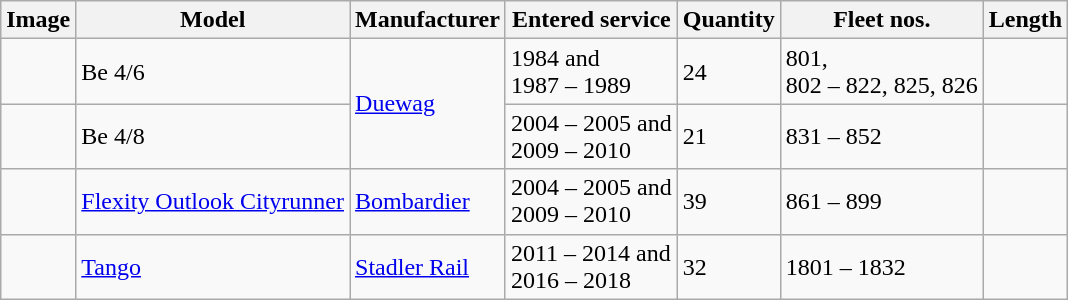<table class="wikitable">
<tr>
<th>Image</th>
<th>Model</th>
<th>Manufacturer</th>
<th>Entered service</th>
<th>Quantity</th>
<th>Fleet nos.</th>
<th>Length</th>
</tr>
<tr>
<td></td>
<td>Be 4/6</td>
<td rowspan="2"><a href='#'>Duewag</a></td>
<td>1984 and<br>1987 – 1989</td>
<td>24</td>
<td>801,<br>802 – 822, 825, 826</td>
<td></td>
</tr>
<tr>
<td></td>
<td>Be 4/8</td>
<td>2004 – 2005 and<br>2009 – 2010</td>
<td>21</td>
<td>831 – 852</td>
<td></td>
</tr>
<tr>
<td></td>
<td><a href='#'>Flexity Outlook Cityrunner</a></td>
<td><a href='#'>Bombardier</a></td>
<td>2004 – 2005 and<br>2009 – 2010</td>
<td>39</td>
<td>861 – 899</td>
<td></td>
</tr>
<tr>
<td></td>
<td><a href='#'>Tango</a></td>
<td><a href='#'>Stadler Rail</a></td>
<td>2011 – 2014 and<br>2016 – 2018</td>
<td>32</td>
<td>1801 – 1832</td>
<td></td>
</tr>
</table>
